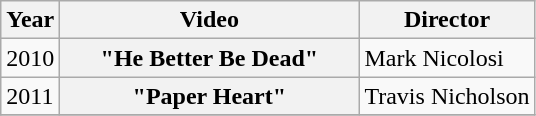<table class="wikitable plainrowheaders">
<tr>
<th>Year</th>
<th style="width:12em;">Video</th>
<th>Director</th>
</tr>
<tr>
<td>2010</td>
<th scope="row">"He Better Be Dead"</th>
<td>Mark Nicolosi</td>
</tr>
<tr>
<td>2011</td>
<th scope="row">"Paper Heart"</th>
<td>Travis Nicholson</td>
</tr>
<tr>
</tr>
</table>
